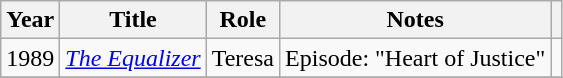<table class="wikitable sortable">
<tr>
<th>Year</th>
<th>Title</th>
<th>Role</th>
<th>Notes</th>
<th></th>
</tr>
<tr>
<td>1989</td>
<td><em><a href='#'>The Equalizer</a></em></td>
<td>Teresa</td>
<td>Episode: "Heart of Justice"</td>
<td></td>
</tr>
<tr>
</tr>
</table>
